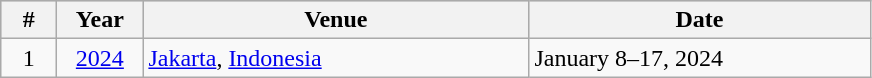<table class="wikitable" style="text-align:center;">
<tr style="background:#cccccc;">
<th width=30>#</th>
<th width=50>Year</th>
<th width=250>Venue</th>
<th width=220>Date</th>
</tr>
<tr>
<td>1</td>
<td><a href='#'>2024</a></td>
<td align="left"> <a href='#'>Jakarta</a>, <a href='#'>Indonesia</a></td>
<td align="left">January 8–17, 2024</td>
</tr>
</table>
